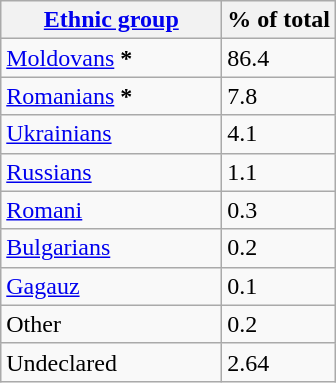<table class="wikitable sortable">
<tr>
<th style="width:140px;"><a href='#'>Ethnic group</a></th>
<th>% of total</th>
</tr>
<tr>
<td><a href='#'>Moldovans</a> <strong>*</strong></td>
<td>86.4</td>
</tr>
<tr>
<td><a href='#'>Romanians</a> <strong>*</strong></td>
<td>7.8</td>
</tr>
<tr>
<td><a href='#'>Ukrainians</a></td>
<td>4.1</td>
</tr>
<tr>
<td><a href='#'>Russians</a></td>
<td>1.1</td>
</tr>
<tr>
<td><a href='#'>Romani</a></td>
<td>0.3</td>
</tr>
<tr>
<td><a href='#'>Bulgarians</a></td>
<td>0.2</td>
</tr>
<tr>
<td><a href='#'>Gagauz</a></td>
<td>0.1</td>
</tr>
<tr>
<td>Other</td>
<td>0.2</td>
</tr>
<tr>
<td>Undeclared</td>
<td>2.64</td>
</tr>
</table>
